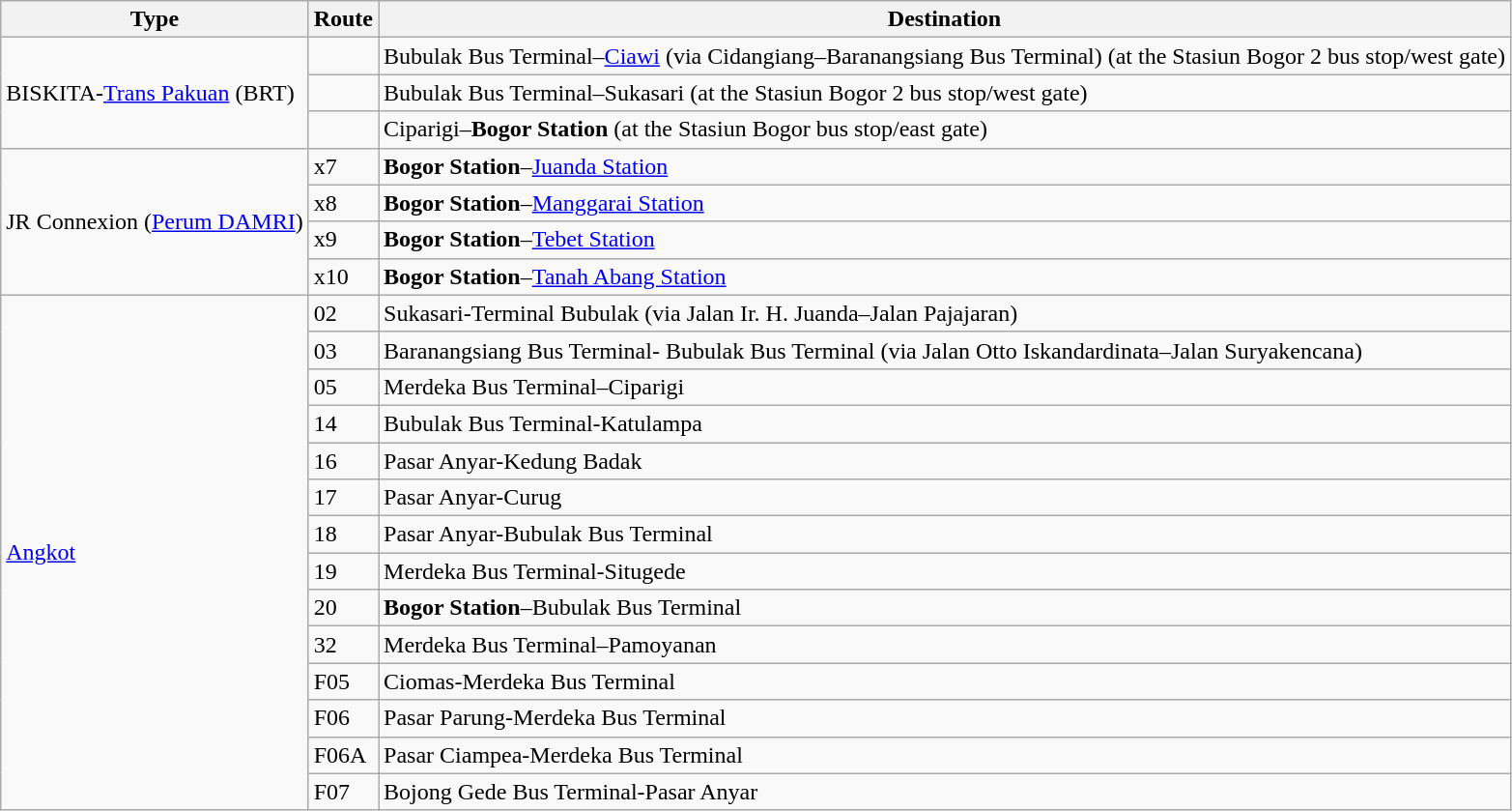<table class="wikitable">
<tr>
<th>Type</th>
<th>Route</th>
<th>Destination</th>
</tr>
<tr>
<td rowspan="3">BISKITA-<a href='#'>Trans Pakuan</a> (BRT)</td>
<td></td>
<td>Bubulak Bus Terminal–<a href='#'>Ciawi</a> (via Cidangiang–Baranangsiang Bus Terminal) (at the Stasiun Bogor 2 bus stop/west gate)</td>
</tr>
<tr>
<td></td>
<td>Bubulak Bus Terminal–Sukasari (at the Stasiun Bogor 2 bus stop/west gate)</td>
</tr>
<tr>
<td></td>
<td>Ciparigi–<strong>Bogor Station</strong> (at the Stasiun Bogor bus stop/east gate)</td>
</tr>
<tr>
<td rowspan="4">JR Connexion (<a href='#'>Perum DAMRI</a>)</td>
<td>x7</td>
<td><strong>Bogor Station</strong>–<a href='#'>Juanda Station</a></td>
</tr>
<tr>
<td>x8</td>
<td><strong>Bogor Station</strong>–<a href='#'>Manggarai Station</a></td>
</tr>
<tr>
<td>x9</td>
<td><strong>Bogor Station</strong>–<a href='#'>Tebet Station</a></td>
</tr>
<tr>
<td>x10</td>
<td><strong>Bogor Station</strong>–<a href='#'>Tanah Abang Station</a></td>
</tr>
<tr>
<td rowspan="14"><a href='#'>Angkot</a></td>
<td>02</td>
<td>Sukasari-Terminal Bubulak (via Jalan Ir. H. Juanda–Jalan Pajajaran)</td>
</tr>
<tr>
<td>03</td>
<td>Baranangsiang Bus Terminal- Bubulak Bus Terminal (via Jalan Otto Iskandardinata–Jalan Suryakencana)</td>
</tr>
<tr>
<td>05</td>
<td>Merdeka Bus Terminal–Ciparigi</td>
</tr>
<tr>
<td>14</td>
<td>Bubulak Bus Terminal-Katulampa</td>
</tr>
<tr>
<td>16</td>
<td>Pasar Anyar-Kedung Badak</td>
</tr>
<tr>
<td>17</td>
<td>Pasar Anyar-Curug</td>
</tr>
<tr>
<td>18</td>
<td>Pasar Anyar-Bubulak Bus Terminal</td>
</tr>
<tr>
<td>19</td>
<td>Merdeka Bus Terminal-Situgede</td>
</tr>
<tr>
<td>20</td>
<td><strong>Bogor Station</strong>–Bubulak Bus Terminal</td>
</tr>
<tr>
<td>32</td>
<td>Merdeka Bus Terminal–Pamoyanan</td>
</tr>
<tr>
<td>F05</td>
<td>Ciomas-Merdeka Bus Terminal</td>
</tr>
<tr>
<td>F06</td>
<td>Pasar Parung-Merdeka Bus Terminal</td>
</tr>
<tr>
<td>F06A</td>
<td>Pasar Ciampea-Merdeka Bus Terminal</td>
</tr>
<tr>
<td>F07</td>
<td>Bojong Gede Bus Terminal-Pasar Anyar</td>
</tr>
</table>
